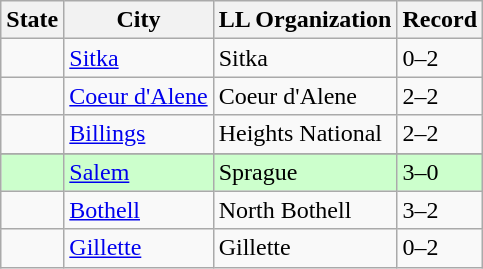<table class="wikitable">
<tr>
<th>State</th>
<th>City</th>
<th>LL Organization</th>
<th>Record</th>
</tr>
<tr>
<td><strong></strong></td>
<td><a href='#'>Sitka</a></td>
<td>Sitka</td>
<td>0–2</td>
</tr>
<tr>
<td><strong></strong></td>
<td><a href='#'>Coeur d'Alene</a></td>
<td>Coeur d'Alene</td>
<td>2–2</td>
</tr>
<tr>
<td><strong></strong></td>
<td><a href='#'>Billings</a></td>
<td>Heights National</td>
<td>2–2</td>
</tr>
<tr>
</tr>
<tr bgcolor="ccffcc">
<td><strong></strong></td>
<td><a href='#'>Salem</a></td>
<td>Sprague</td>
<td>3–0</td>
</tr>
<tr>
<td><strong></strong></td>
<td><a href='#'>Bothell</a></td>
<td>North Bothell</td>
<td>3–2</td>
</tr>
<tr>
<td><strong></strong></td>
<td><a href='#'>Gillette</a></td>
<td>Gillette</td>
<td>0–2</td>
</tr>
</table>
